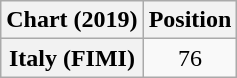<table class="wikitable plainrowheaders" style="text-align:center">
<tr>
<th scope="col">Chart (2019)</th>
<th scope="col">Position</th>
</tr>
<tr>
<th scope="row">Italy (FIMI)</th>
<td>76</td>
</tr>
</table>
